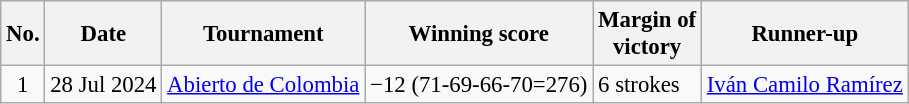<table class="wikitable" style="font-size:95%;">
<tr>
<th>No.</th>
<th>Date</th>
<th>Tournament</th>
<th>Winning score</th>
<th>Margin of<br>victory</th>
<th>Runner-up</th>
</tr>
<tr>
<td align=center>1</td>
<td align=right>28 Jul 2024</td>
<td><a href='#'>Abierto de Colombia</a></td>
<td>−12 (71-69-66-70=276)</td>
<td>6 strokes</td>
<td> <a href='#'>Iván Camilo Ramírez</a></td>
</tr>
</table>
